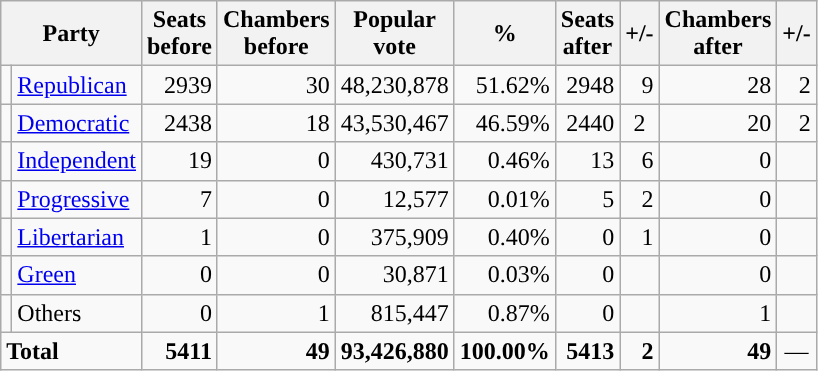<table class="wikitable">
<tr>
<th colspan="2">Party</th>
<th>Seats<br>before</th>
<th>Chambers<br>before</th>
<th>Popular<br>vote</th>
<th>%</th>
<th>Seats<br>after</th>
<th>+/-</th>
<th>Chambers<br>after</th>
<th>+/-</th>
</tr>
<tr>
<td style="background:"></td>
<td><a href='#'>Republican</a></td>
<td align="right">2939</td>
<td align="right">30</td>
<td align="right">48,230,878</td>
<td align="right">51.62%</td>
<td align="right">2948</td>
<td align="right"> 9</td>
<td align="right">28</td>
<td align="right"> 2</td>
</tr>
<tr>
<td style="background:"></td>
<td><a href='#'>Democratic</a></td>
<td align="right">2438</td>
<td align="right">18</td>
<td align="right">43,530,467</td>
<td align="right">46.59%</td>
<td align="right">2440</td>
<td align="center"> 2</td>
<td align="right">20</td>
<td align="right"> 2</td>
</tr>
<tr>
<td style="background:"></td>
<td><a href='#'>Independent</a></td>
<td align="right">19</td>
<td align="right">0</td>
<td align="right">430,731</td>
<td align="right">0.46%</td>
<td align="right">13</td>
<td align="right"> 6</td>
<td align="right">0</td>
<td align="center"></td>
</tr>
<tr>
<td style="background:"></td>
<td><a href='#'>Progressive</a></td>
<td align="right">7</td>
<td align="right">0</td>
<td align="right">12,577</td>
<td align="right">0.01%</td>
<td align="right">5</td>
<td align="right"> 2</td>
<td align="right">0</td>
<td align="center"></td>
</tr>
<tr>
<td style="background:"></td>
<td><a href='#'>Libertarian</a></td>
<td align="right">1</td>
<td align="right">0</td>
<td align="right">375,909</td>
<td align="right">0.40%</td>
<td align="right">0</td>
<td align="right"> 1</td>
<td align="right">0</td>
<td align="center"></td>
</tr>
<tr>
<td style="background:"></td>
<td><a href='#'>Green</a></td>
<td align="right">0</td>
<td align="right">0</td>
<td align="right">30,871</td>
<td align="right">0.03%</td>
<td align="right">0</td>
<td align="center"></td>
<td align="right">0</td>
<td align="center"></td>
</tr>
<tr>
<td></td>
<td>Others</td>
<td align="right">0</td>
<td align="right">1</td>
<td align="right">815,447</td>
<td align="right">0.87%</td>
<td align="right">0</td>
<td align="center"></td>
<td align="right">1</td>
<td align="center"></td>
</tr>
<tr>
<td colspan="2"><strong>Total</strong></td>
<td align="right"><strong>5411</strong></td>
<td align="right"><strong>49</strong></td>
<td><strong>93,426,880</strong></td>
<td><strong>100.00%</strong></td>
<td align="right"><strong>5413</strong></td>
<td align="right"> <strong>2</strong></td>
<td align="right"><strong>49</strong></td>
<td align="center">—</td>
</tr>
</table>
